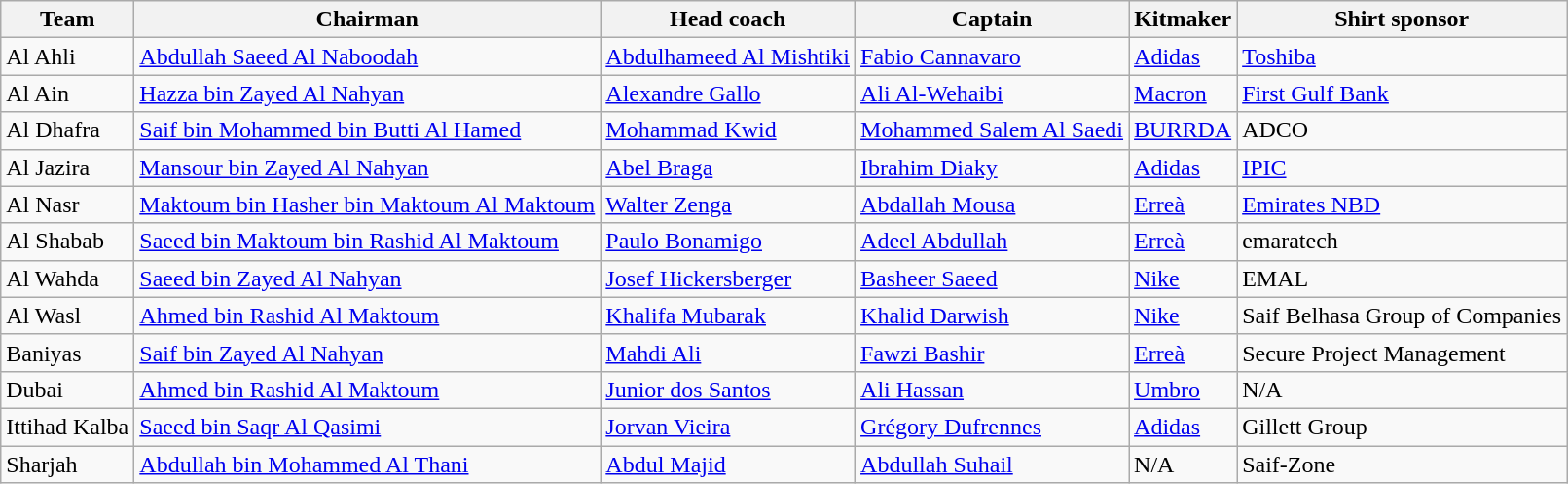<table class="wikitable sortable" style="text-align: left;">
<tr>
<th>Team</th>
<th>Chairman</th>
<th>Head coach</th>
<th>Captain</th>
<th>Kitmaker</th>
<th>Shirt sponsor</th>
</tr>
<tr>
<td>Al Ahli</td>
<td> <a href='#'>Abdullah Saeed Al Naboodah</a></td>
<td> <a href='#'>Abdulhameed Al Mishtiki</a></td>
<td> <a href='#'>Fabio Cannavaro</a></td>
<td><a href='#'>Adidas</a></td>
<td><a href='#'>Toshiba</a></td>
</tr>
<tr>
<td>Al Ain</td>
<td> <a href='#'>Hazza bin Zayed Al Nahyan</a></td>
<td> <a href='#'>Alexandre Gallo</a></td>
<td> <a href='#'>Ali Al-Wehaibi</a></td>
<td><a href='#'>Macron</a></td>
<td><a href='#'>First Gulf Bank</a></td>
</tr>
<tr>
<td>Al Dhafra</td>
<td> <a href='#'>Saif bin Mohammed bin Butti Al Hamed</a></td>
<td> <a href='#'>Mohammad Kwid</a></td>
<td> <a href='#'>Mohammed Salem Al Saedi</a></td>
<td><a href='#'>BURRDA</a></td>
<td>ADCO</td>
</tr>
<tr>
<td>Al Jazira</td>
<td> <a href='#'>Mansour bin Zayed Al Nahyan</a></td>
<td> <a href='#'>Abel Braga</a></td>
<td> <a href='#'>Ibrahim Diaky</a></td>
<td><a href='#'>Adidas</a></td>
<td><a href='#'>IPIC</a></td>
</tr>
<tr>
<td>Al Nasr</td>
<td> <a href='#'>Maktoum bin Hasher bin Maktoum Al Maktoum</a></td>
<td> <a href='#'>Walter Zenga</a></td>
<td> <a href='#'>Abdallah Mousa</a></td>
<td><a href='#'>Erreà</a></td>
<td><a href='#'>Emirates NBD</a></td>
</tr>
<tr>
<td>Al Shabab</td>
<td> <a href='#'>Saeed bin Maktoum bin Rashid Al Maktoum</a></td>
<td> <a href='#'>Paulo Bonamigo</a></td>
<td> <a href='#'>Adeel Abdullah</a></td>
<td><a href='#'>Erreà</a></td>
<td>emaratech</td>
</tr>
<tr>
<td>Al Wahda</td>
<td> <a href='#'>Saeed bin Zayed Al Nahyan</a></td>
<td> <a href='#'>Josef Hickersberger</a></td>
<td> <a href='#'>Basheer Saeed</a></td>
<td><a href='#'>Nike</a></td>
<td>EMAL</td>
</tr>
<tr>
<td>Al Wasl</td>
<td> <a href='#'>Ahmed bin Rashid Al Maktoum</a></td>
<td> <a href='#'>Khalifa Mubarak</a></td>
<td> <a href='#'>Khalid Darwish</a></td>
<td><a href='#'>Nike</a></td>
<td>Saif Belhasa Group of Companies</td>
</tr>
<tr>
<td>Baniyas</td>
<td> <a href='#'>Saif bin Zayed Al Nahyan</a></td>
<td> <a href='#'>Mahdi Ali</a></td>
<td> <a href='#'>Fawzi Bashir</a></td>
<td><a href='#'>Erreà</a></td>
<td>Secure Project Management</td>
</tr>
<tr>
<td>Dubai</td>
<td> <a href='#'>Ahmed bin Rashid Al Maktoum</a></td>
<td> <a href='#'>Junior dos Santos</a></td>
<td> <a href='#'>Ali Hassan</a></td>
<td><a href='#'>Umbro</a></td>
<td>N/A</td>
</tr>
<tr>
<td>Ittihad Kalba</td>
<td> <a href='#'>Saeed bin Saqr Al Qasimi</a></td>
<td> <a href='#'>Jorvan Vieira</a></td>
<td> <a href='#'>Grégory Dufrennes</a></td>
<td><a href='#'>Adidas</a></td>
<td>Gillett Group</td>
</tr>
<tr>
<td>Sharjah</td>
<td> <a href='#'>Abdullah bin Mohammed Al Thani</a></td>
<td> <a href='#'>Abdul Majid</a></td>
<td> <a href='#'>Abdullah Suhail</a></td>
<td>N/A</td>
<td>Saif-Zone</td>
</tr>
</table>
